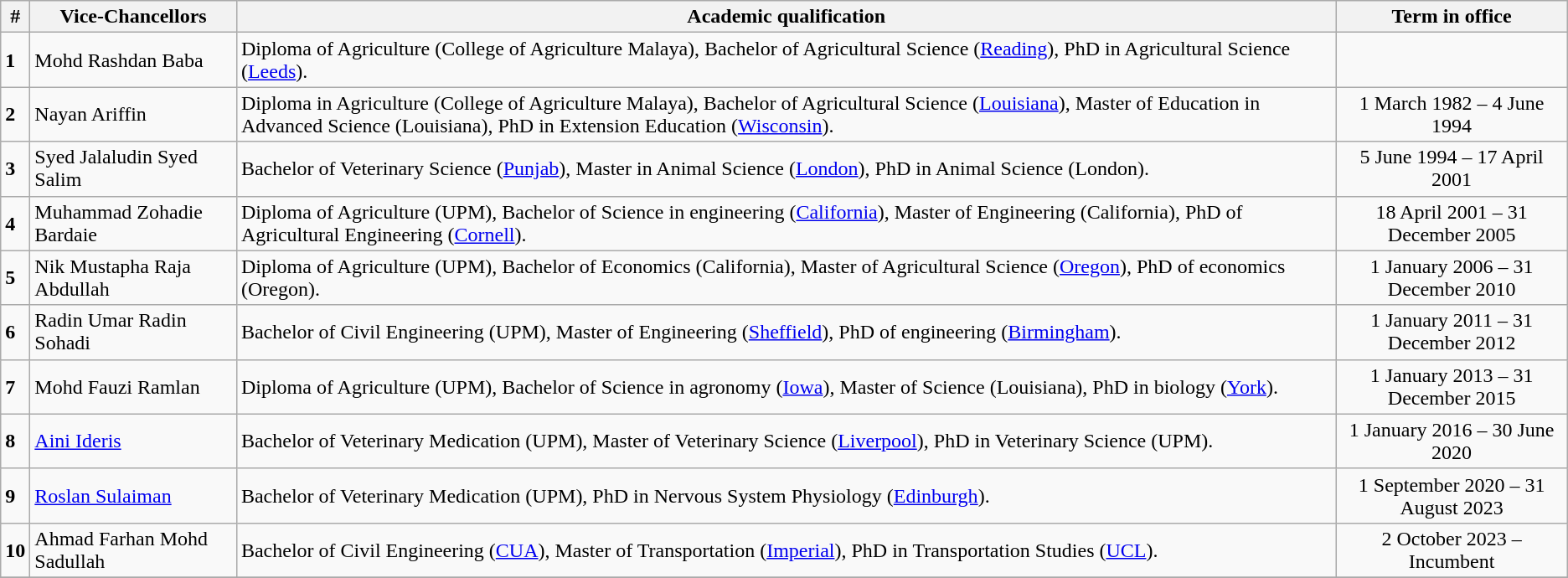<table class="wikitable">
<tr>
<th>#</th>
<th>Vice-Chancellors</th>
<th>Academic qualification</th>
<th>Term in office</th>
</tr>
<tr>
<td><strong>1</strong></td>
<td>Mohd Rashdan Baba</td>
<td>Diploma of Agriculture (College of Agriculture Malaya), Bachelor of Agricultural Science (<a href='#'>Reading</a>), PhD in Agricultural Science (<a href='#'>Leeds</a>).</td>
<td align=center></td>
</tr>
<tr>
<td><strong>2</strong></td>
<td>Nayan Ariffin</td>
<td>Diploma in Agriculture (College of Agriculture Malaya), Bachelor of Agricultural Science (<a href='#'>Louisiana</a>), Master of Education in Advanced Science (Louisiana), PhD in Extension Education (<a href='#'>Wisconsin</a>).</td>
<td align=center>1 March 1982 – 4 June 1994</td>
</tr>
<tr>
<td><strong>3</strong></td>
<td>Syed Jalaludin Syed Salim</td>
<td>Bachelor of Veterinary Science (<a href='#'>Punjab</a>), Master in Animal Science (<a href='#'>London</a>), PhD in Animal Science (London).</td>
<td align=center>5 June 1994 – 17 April 2001</td>
</tr>
<tr>
<td><strong>4</strong></td>
<td>Muhammad Zohadie Bardaie</td>
<td>Diploma of Agriculture (UPM), Bachelor of Science in engineering (<a href='#'>California</a>), Master of Engineering (California), PhD of Agricultural Engineering (<a href='#'>Cornell</a>).</td>
<td align=center>18 April 2001 – 31 December 2005</td>
</tr>
<tr>
<td><strong>5</strong></td>
<td>Nik Mustapha Raja Abdullah</td>
<td>Diploma of Agriculture (UPM), Bachelor of Economics (California), Master of Agricultural Science (<a href='#'>Oregon</a>), PhD of economics (Oregon).</td>
<td align=center>1 January 2006 – 31 December 2010</td>
</tr>
<tr>
<td><strong>6</strong></td>
<td>Radin Umar Radin Sohadi</td>
<td>Bachelor of Civil Engineering (UPM), Master of Engineering (<a href='#'>Sheffield</a>), PhD of engineering (<a href='#'>Birmingham</a>).</td>
<td align=center>1 January 2011 – 31 December 2012</td>
</tr>
<tr>
<td><strong>7</strong></td>
<td>Mohd Fauzi Ramlan</td>
<td>Diploma of Agriculture (UPM), Bachelor of Science in agronomy (<a href='#'>Iowa</a>), Master of Science (Louisiana), PhD in biology (<a href='#'>York</a>).</td>
<td align=center>1 January 2013 – 31 December 2015</td>
</tr>
<tr>
<td><strong>8</strong></td>
<td><a href='#'>Aini Ideris</a></td>
<td>Bachelor of Veterinary Medication (UPM), Master of Veterinary Science (<a href='#'>Liverpool</a>), PhD in Veterinary Science (UPM).</td>
<td align=center>1 January 2016 – 30 June 2020</td>
</tr>
<tr>
<td><strong>9</strong></td>
<td><a href='#'>Roslan Sulaiman</a></td>
<td>Bachelor of Veterinary Medication (UPM), PhD in Nervous System Physiology (<a href='#'>Edinburgh</a>).</td>
<td align=center>1 September 2020 – 31 August 2023</td>
</tr>
<tr>
<td><strong>10</strong></td>
<td>Ahmad Farhan Mohd Sadullah</td>
<td>Bachelor of Civil Engineering (<a href='#'>CUA</a>), Master of Transportation (<a href='#'>Imperial</a>), PhD in Transportation Studies (<a href='#'>UCL</a>).</td>
<td align=center>2 October 2023 – Incumbent</td>
</tr>
<tr>
</tr>
</table>
